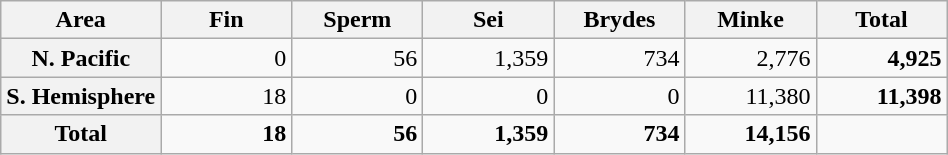<table class="wikitable">
<tr>
<th>Area</th>
<th style="width:5em">Fin</th>
<th style="width:5em">Sperm</th>
<th style="width:5em">Sei</th>
<th style="width:5em">Brydes</th>
<th style="width:5em">Minke</th>
<th style="width:5em">Total</th>
</tr>
<tr>
<th>N. Pacific</th>
<td style="text-align:right">0</td>
<td style="text-align:right">56</td>
<td style="text-align:right">1,359</td>
<td style="text-align:right">734</td>
<td style="text-align:right">2,776</td>
<td style="text-align:right"><strong>4,925</strong></td>
</tr>
<tr>
<th>S. Hemisphere</th>
<td style="text-align:right">18</td>
<td style="text-align:right">0</td>
<td style="text-align:right">0</td>
<td style="text-align:right">0</td>
<td style="text-align:right">11,380</td>
<td style="text-align:right"><strong>11,398</strong></td>
</tr>
<tr>
<th>Total</th>
<td style="text-align:right"><strong>18</strong></td>
<td style="text-align:right"><strong>56</strong></td>
<td style="text-align:right"><strong>1,359</strong></td>
<td style="text-align:right"><strong>734</strong></td>
<td style="text-align:right"><strong>14,156</strong></td>
<td style="text-align:right"><strong></strong></td>
</tr>
</table>
